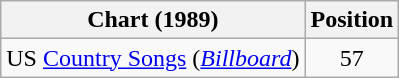<table class="wikitable sortable">
<tr>
<th scope="col">Chart (1989)</th>
<th scope="col">Position</th>
</tr>
<tr>
<td>US <a href='#'>Country Songs</a> (<em><a href='#'>Billboard</a></em>)</td>
<td align="center">57</td>
</tr>
</table>
